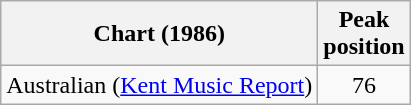<table class="wikitable">
<tr>
<th>Chart (1986)</th>
<th>Peak<br>position</th>
</tr>
<tr>
<td>Australian (<a href='#'>Kent Music Report</a>)</td>
<td align="center">76</td>
</tr>
</table>
